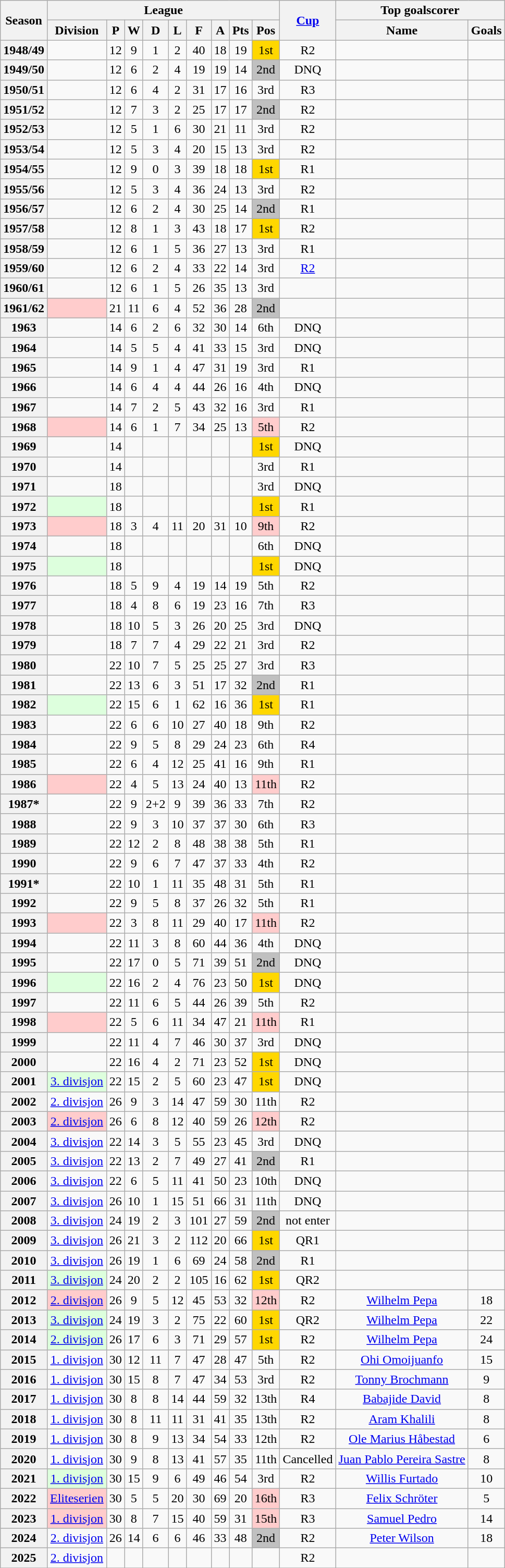<table class="wikitable" style="text-align: center">
<tr>
<th rowspan=2>Season</th>
<th colspan=9>League</th>
<th rowspan=2><a href='#'>Cup</a></th>
<th colspan=2>Top goalscorer</th>
</tr>
<tr>
<th>Division</th>
<th>P</th>
<th>W</th>
<th>D</th>
<th>L</th>
<th>F</th>
<th>A</th>
<th>Pts</th>
<th>Pos</th>
<th>Name</th>
<th>Goals</th>
</tr>
<tr>
<th>1948/49</th>
<td></td>
<td>12</td>
<td>9</td>
<td>1</td>
<td>2</td>
<td>40</td>
<td>18</td>
<td>19</td>
<td bgcolor=gold>1st</td>
<td>R2</td>
<td></td>
<td></td>
</tr>
<tr>
<th>1949/50</th>
<td></td>
<td>12</td>
<td>6</td>
<td>2</td>
<td>4</td>
<td>19</td>
<td>19</td>
<td>14</td>
<td bgcolor=silver>2nd</td>
<td>DNQ</td>
<td></td>
<td></td>
</tr>
<tr>
<th>1950/51</th>
<td></td>
<td>12</td>
<td>6</td>
<td>4</td>
<td>2</td>
<td>31</td>
<td>17</td>
<td>16</td>
<td>3rd</td>
<td>R3</td>
<td></td>
<td></td>
</tr>
<tr>
<th>1951/52</th>
<td></td>
<td>12</td>
<td>7</td>
<td>3</td>
<td>2</td>
<td>25</td>
<td>17</td>
<td>17</td>
<td bgcolor=silver>2nd</td>
<td>R2</td>
<td></td>
<td></td>
</tr>
<tr>
<th>1952/53</th>
<td></td>
<td>12</td>
<td>5</td>
<td>1</td>
<td>6</td>
<td>30</td>
<td>21</td>
<td>11</td>
<td>3rd</td>
<td>R2</td>
<td></td>
<td></td>
</tr>
<tr>
<th>1953/54</th>
<td></td>
<td>12</td>
<td>5</td>
<td>3</td>
<td>4</td>
<td>20</td>
<td>15</td>
<td>13</td>
<td>3rd</td>
<td>R2</td>
<td></td>
<td></td>
</tr>
<tr>
<th>1954/55</th>
<td></td>
<td>12</td>
<td>9</td>
<td>0</td>
<td>3</td>
<td>39</td>
<td>18</td>
<td>18</td>
<td bgcolor=gold>1st</td>
<td>R1</td>
<td></td>
<td></td>
</tr>
<tr>
<th>1955/56</th>
<td></td>
<td>12</td>
<td>5</td>
<td>3</td>
<td>4</td>
<td>36</td>
<td>24</td>
<td>13</td>
<td>3rd</td>
<td>R2</td>
<td></td>
<td></td>
</tr>
<tr>
<th>1956/57</th>
<td></td>
<td>12</td>
<td>6</td>
<td>2</td>
<td>4</td>
<td>30</td>
<td>25</td>
<td>14</td>
<td bgcolor=silver>2nd</td>
<td>R1</td>
<td></td>
<td></td>
</tr>
<tr>
<th>1957/58</th>
<td></td>
<td>12</td>
<td>8</td>
<td>1</td>
<td>3</td>
<td>43</td>
<td>18</td>
<td>17</td>
<td bgcolor=gold>1st</td>
<td>R2</td>
<td></td>
<td></td>
</tr>
<tr>
<th>1958/59</th>
<td></td>
<td>12</td>
<td>6</td>
<td>1</td>
<td>5</td>
<td>36</td>
<td>27</td>
<td>13</td>
<td>3rd</td>
<td>R1</td>
<td></td>
<td></td>
</tr>
<tr>
<th>1959/60</th>
<td></td>
<td>12</td>
<td>6</td>
<td>2</td>
<td>4</td>
<td>33</td>
<td>22</td>
<td>14</td>
<td>3rd</td>
<td><a href='#'>R2</a></td>
<td></td>
<td></td>
</tr>
<tr>
<th>1960/61</th>
<td></td>
<td>12</td>
<td>6</td>
<td>1</td>
<td>5</td>
<td>26</td>
<td>35</td>
<td>13</td>
<td>3rd</td>
<td></td>
<td></td>
<td></td>
</tr>
<tr>
<th>1961/62</th>
<td bgcolor="#FFCCCC"></td>
<td>21</td>
<td>11</td>
<td>6</td>
<td>4</td>
<td>52</td>
<td>36</td>
<td>28</td>
<td bgcolor=silver>2nd</td>
<td></td>
<td></td>
<td></td>
</tr>
<tr>
<th>1963</th>
<td></td>
<td>14</td>
<td>6</td>
<td>2</td>
<td>6</td>
<td>32</td>
<td>30</td>
<td>14</td>
<td>6th</td>
<td>DNQ</td>
<td></td>
<td></td>
</tr>
<tr>
<th>1964</th>
<td></td>
<td>14</td>
<td>5</td>
<td>5</td>
<td>4</td>
<td>41</td>
<td>33</td>
<td>15</td>
<td>3rd</td>
<td>DNQ</td>
<td></td>
<td></td>
</tr>
<tr>
<th>1965</th>
<td></td>
<td>14</td>
<td>9</td>
<td>1</td>
<td>4</td>
<td>47</td>
<td>31</td>
<td>19</td>
<td>3rd</td>
<td>R1</td>
<td></td>
<td></td>
</tr>
<tr>
<th>1966</th>
<td></td>
<td>14</td>
<td>6</td>
<td>4</td>
<td>4</td>
<td>44</td>
<td>26</td>
<td>16</td>
<td>4th</td>
<td>DNQ</td>
<td></td>
<td></td>
</tr>
<tr>
<th>1967</th>
<td></td>
<td>14</td>
<td>7</td>
<td>2</td>
<td>5</td>
<td>43</td>
<td>32</td>
<td>16</td>
<td>3rd</td>
<td>R1</td>
<td></td>
<td></td>
</tr>
<tr>
<th>1968</th>
<td bgcolor="#FFCCCC"></td>
<td>14</td>
<td>6</td>
<td>1</td>
<td>7</td>
<td>34</td>
<td>25</td>
<td>13</td>
<td bgcolor="#FFCCCC">5th</td>
<td>R2</td>
<td></td>
<td></td>
</tr>
<tr>
<th>1969</th>
<td></td>
<td>14</td>
<td></td>
<td></td>
<td></td>
<td></td>
<td></td>
<td></td>
<td bgcolor=gold>1st</td>
<td>DNQ</td>
<td></td>
<td></td>
</tr>
<tr>
<th>1970</th>
<td></td>
<td>14</td>
<td></td>
<td></td>
<td></td>
<td></td>
<td></td>
<td></td>
<td>3rd</td>
<td>R1</td>
<td></td>
<td></td>
</tr>
<tr>
<th>1971</th>
<td></td>
<td>18</td>
<td></td>
<td></td>
<td></td>
<td></td>
<td></td>
<td></td>
<td>3rd</td>
<td>DNQ</td>
<td></td>
<td></td>
</tr>
<tr>
<th>1972</th>
<td bgcolor="#DDFFDD"></td>
<td>18</td>
<td></td>
<td></td>
<td></td>
<td></td>
<td></td>
<td></td>
<td bgcolor=gold>1st</td>
<td>R1</td>
<td></td>
<td></td>
</tr>
<tr>
<th>1973</th>
<td bgcolor="#FFCCCC"></td>
<td>18</td>
<td>3</td>
<td>4</td>
<td>11</td>
<td>20</td>
<td>31</td>
<td>10</td>
<td bgcolor="#FFCCCC">9th</td>
<td>R2</td>
<td></td>
<td></td>
</tr>
<tr>
<th>1974</th>
<td></td>
<td>18</td>
<td></td>
<td></td>
<td></td>
<td></td>
<td></td>
<td></td>
<td>6th</td>
<td>DNQ</td>
<td></td>
<td></td>
</tr>
<tr>
<th>1975</th>
<td bgcolor="#DDFFDD"></td>
<td>18</td>
<td></td>
<td></td>
<td></td>
<td></td>
<td></td>
<td></td>
<td bgcolor=gold>1st</td>
<td>DNQ</td>
<td></td>
<td></td>
</tr>
<tr>
<th>1976</th>
<td></td>
<td>18</td>
<td>5</td>
<td>9</td>
<td>4</td>
<td>19</td>
<td>14</td>
<td>19</td>
<td>5th</td>
<td>R2</td>
<td></td>
<td></td>
</tr>
<tr>
<th>1977</th>
<td></td>
<td>18</td>
<td>4</td>
<td>8</td>
<td>6</td>
<td>19</td>
<td>23</td>
<td>16</td>
<td>7th</td>
<td>R3</td>
<td></td>
<td></td>
</tr>
<tr>
<th>1978</th>
<td></td>
<td>18</td>
<td>10</td>
<td>5</td>
<td>3</td>
<td>26</td>
<td>20</td>
<td>25</td>
<td>3rd</td>
<td>DNQ</td>
<td></td>
<td></td>
</tr>
<tr>
<th>1979</th>
<td></td>
<td>18</td>
<td>7</td>
<td>7</td>
<td>4</td>
<td>29</td>
<td>22</td>
<td>21</td>
<td>3rd</td>
<td>R2</td>
<td></td>
<td></td>
</tr>
<tr>
<th>1980</th>
<td></td>
<td>22</td>
<td>10</td>
<td>7</td>
<td>5</td>
<td>25</td>
<td>25</td>
<td>27</td>
<td>3rd</td>
<td>R3</td>
<td></td>
<td></td>
</tr>
<tr>
<th>1981</th>
<td></td>
<td>22</td>
<td>13</td>
<td>6</td>
<td>3</td>
<td>51</td>
<td>17</td>
<td>32</td>
<td bgcolor=silver>2nd</td>
<td>R1</td>
<td></td>
<td></td>
</tr>
<tr>
<th>1982</th>
<td bgcolor="#DDFFDD"></td>
<td>22</td>
<td>15</td>
<td>6</td>
<td>1</td>
<td>62</td>
<td>16</td>
<td>36</td>
<td bgcolor=gold>1st</td>
<td>R1</td>
<td></td>
<td></td>
</tr>
<tr>
<th>1983</th>
<td></td>
<td>22</td>
<td>6</td>
<td>6</td>
<td>10</td>
<td>27</td>
<td>40</td>
<td>18</td>
<td>9th</td>
<td>R2</td>
<td></td>
<td></td>
</tr>
<tr>
<th>1984</th>
<td></td>
<td>22</td>
<td>9</td>
<td>5</td>
<td>8</td>
<td>29</td>
<td>24</td>
<td>23</td>
<td>6th</td>
<td>R4</td>
<td></td>
<td></td>
</tr>
<tr>
<th>1985</th>
<td></td>
<td>22</td>
<td>6</td>
<td>4</td>
<td>12</td>
<td>25</td>
<td>41</td>
<td>16</td>
<td>9th</td>
<td>R1</td>
<td></td>
<td></td>
</tr>
<tr>
<th>1986</th>
<td bgcolor="#FFCCCC"></td>
<td>22</td>
<td>4</td>
<td>5</td>
<td>13</td>
<td>24</td>
<td>40</td>
<td>13</td>
<td bgcolor="#FFCCCC">11th</td>
<td>R2</td>
<td></td>
<td></td>
</tr>
<tr>
<th>1987*</th>
<td></td>
<td>22</td>
<td>9</td>
<td>2+2</td>
<td>9</td>
<td>39</td>
<td>36</td>
<td>33</td>
<td>7th</td>
<td>R2</td>
<td></td>
<td></td>
</tr>
<tr>
<th>1988</th>
<td></td>
<td>22</td>
<td>9</td>
<td>3</td>
<td>10</td>
<td>37</td>
<td>37</td>
<td>30</td>
<td>6th</td>
<td>R3</td>
<td></td>
<td></td>
</tr>
<tr>
<th>1989</th>
<td></td>
<td>22</td>
<td>12</td>
<td>2</td>
<td>8</td>
<td>48</td>
<td>38</td>
<td>38</td>
<td>5th</td>
<td>R1</td>
<td></td>
<td></td>
</tr>
<tr>
<th>1990</th>
<td></td>
<td>22</td>
<td>9</td>
<td>6</td>
<td>7</td>
<td>47</td>
<td>37</td>
<td>33</td>
<td>4th</td>
<td>R2</td>
<td></td>
<td></td>
</tr>
<tr>
<th>1991*</th>
<td></td>
<td>22</td>
<td>10</td>
<td>1</td>
<td>11</td>
<td>35</td>
<td>48</td>
<td>31</td>
<td>5th</td>
<td>R1</td>
<td></td>
<td></td>
</tr>
<tr>
<th>1992</th>
<td></td>
<td>22</td>
<td>9</td>
<td>5</td>
<td>8</td>
<td>37</td>
<td>26</td>
<td>32</td>
<td>5th</td>
<td>R1</td>
<td></td>
<td></td>
</tr>
<tr>
<th>1993</th>
<td bgcolor="#FFCCCC"></td>
<td>22</td>
<td>3</td>
<td>8</td>
<td>11</td>
<td>29</td>
<td>40</td>
<td>17</td>
<td bgcolor="#FFCCCC">11th</td>
<td>R2</td>
<td></td>
<td></td>
</tr>
<tr>
<th>1994</th>
<td></td>
<td>22</td>
<td>11</td>
<td>3</td>
<td>8</td>
<td>60</td>
<td>44</td>
<td>36</td>
<td>4th</td>
<td>DNQ</td>
<td></td>
<td></td>
</tr>
<tr>
<th>1995</th>
<td></td>
<td>22</td>
<td>17</td>
<td>0</td>
<td>5</td>
<td>71</td>
<td>39</td>
<td>51</td>
<td bgcolor=silver>2nd</td>
<td>DNQ</td>
<td></td>
<td></td>
</tr>
<tr>
<th>1996</th>
<td bgcolor="#DDFFDD"></td>
<td>22</td>
<td>16</td>
<td>2</td>
<td>4</td>
<td>76</td>
<td>23</td>
<td>50</td>
<td bgcolor=gold>1st</td>
<td>DNQ</td>
<td></td>
<td></td>
</tr>
<tr>
<th>1997</th>
<td></td>
<td>22</td>
<td>11</td>
<td>6</td>
<td>5</td>
<td>44</td>
<td>26</td>
<td>39</td>
<td>5th</td>
<td>R2</td>
<td></td>
<td></td>
</tr>
<tr>
<th>1998</th>
<td bgcolor="#FFCCCC"></td>
<td>22</td>
<td>5</td>
<td>6</td>
<td>11</td>
<td>34</td>
<td>47</td>
<td>21</td>
<td bgcolor="#FFCCCC">11th</td>
<td>R1</td>
<td></td>
<td></td>
</tr>
<tr>
<th>1999</th>
<td></td>
<td>22</td>
<td>11</td>
<td>4</td>
<td>7</td>
<td>46</td>
<td>30</td>
<td>37</td>
<td>3rd</td>
<td>DNQ</td>
<td></td>
<td></td>
</tr>
<tr>
<th>2000</th>
<td></td>
<td>22</td>
<td>16</td>
<td>4</td>
<td>2</td>
<td>71</td>
<td>23</td>
<td>52</td>
<td bgcolor=gold>1st</td>
<td>DNQ</td>
<td></td>
<td></td>
</tr>
<tr>
<th>2001</th>
<td bgcolor="#DDFFDD"><a href='#'>3. divisjon</a></td>
<td>22</td>
<td>15</td>
<td>2</td>
<td>5</td>
<td>60</td>
<td>23</td>
<td>47</td>
<td bgcolor=gold>1st</td>
<td>DNQ</td>
<td></td>
<td></td>
</tr>
<tr>
<th>2002</th>
<td><a href='#'>2. divisjon</a></td>
<td>26</td>
<td>9</td>
<td>3</td>
<td>14</td>
<td>47</td>
<td>59</td>
<td>30</td>
<td>11th</td>
<td>R2</td>
<td></td>
<td></td>
</tr>
<tr>
<th>2003</th>
<td bgcolor="#FFCCCC"><a href='#'>2. divisjon</a></td>
<td>26</td>
<td>6</td>
<td>8</td>
<td>12</td>
<td>40</td>
<td>59</td>
<td>26</td>
<td bgcolor="#FFCCCC">12th</td>
<td>R2</td>
<td></td>
<td></td>
</tr>
<tr>
<th>2004</th>
<td><a href='#'>3. divisjon</a></td>
<td>22</td>
<td>14</td>
<td>3</td>
<td>5</td>
<td>55</td>
<td>23</td>
<td>45</td>
<td>3rd</td>
<td>DNQ</td>
<td></td>
<td></td>
</tr>
<tr>
<th>2005</th>
<td><a href='#'>3. divisjon</a></td>
<td>22</td>
<td>13</td>
<td>2</td>
<td>7</td>
<td>49</td>
<td>27</td>
<td>41</td>
<td bgcolor=silver>2nd</td>
<td>R1</td>
<td></td>
<td></td>
</tr>
<tr>
<th>2006</th>
<td><a href='#'>3. divisjon</a></td>
<td>22</td>
<td>6</td>
<td>5</td>
<td>11</td>
<td>41</td>
<td>50</td>
<td>23</td>
<td>10th</td>
<td>DNQ</td>
<td></td>
<td></td>
</tr>
<tr>
<th>2007</th>
<td><a href='#'>3. divisjon</a></td>
<td>26</td>
<td>10</td>
<td>1</td>
<td>15</td>
<td>51</td>
<td>66</td>
<td>31</td>
<td>11th</td>
<td>DNQ</td>
<td></td>
<td></td>
</tr>
<tr>
<th>2008</th>
<td><a href='#'>3. divisjon</a></td>
<td>24</td>
<td>19</td>
<td>2</td>
<td>3</td>
<td>101</td>
<td>27</td>
<td>59</td>
<td bgcolor=silver>2nd</td>
<td>not enter</td>
<td></td>
<td></td>
</tr>
<tr>
<th>2009</th>
<td><a href='#'>3. divisjon</a></td>
<td>26</td>
<td>21</td>
<td>3</td>
<td>2</td>
<td>112</td>
<td>20</td>
<td>66</td>
<td bgcolor=gold>1st</td>
<td>QR1</td>
<td></td>
<td></td>
</tr>
<tr>
<th>2010</th>
<td><a href='#'>3. divisjon</a></td>
<td>26</td>
<td>19</td>
<td>1</td>
<td>6</td>
<td>69</td>
<td>24</td>
<td>58</td>
<td bgcolor=silver>2nd</td>
<td>R1</td>
<td></td>
<td></td>
</tr>
<tr>
<th>2011</th>
<td bgcolor="#DDFFDD"><a href='#'>3. divisjon</a></td>
<td>24</td>
<td>20</td>
<td>2</td>
<td>2</td>
<td>105</td>
<td>16</td>
<td>62</td>
<td bgcolor=gold>1st</td>
<td>QR2</td>
<td></td>
<td></td>
</tr>
<tr>
<th>2012</th>
<td bgcolor="#FFCCCC"><a href='#'>2. divisjon</a></td>
<td>26</td>
<td>9</td>
<td>5</td>
<td>12</td>
<td>45</td>
<td>53</td>
<td>32</td>
<td bgcolor="#FFCCCC">12th</td>
<td>R2</td>
<td> <a href='#'>Wilhelm Pepa</a></td>
<td>18</td>
</tr>
<tr>
<th>2013</th>
<td bgcolor="#DDFFDD"><a href='#'>3. divisjon</a></td>
<td>24</td>
<td>19</td>
<td>3</td>
<td>2</td>
<td>75</td>
<td>22</td>
<td>60</td>
<td bgcolor=gold>1st</td>
<td>QR2</td>
<td> <a href='#'>Wilhelm Pepa</a></td>
<td>22</td>
</tr>
<tr>
<th>2014</th>
<td bgcolor="#DDFFDD"><a href='#'>2. divisjon</a></td>
<td>26</td>
<td>17</td>
<td>6</td>
<td>3</td>
<td>71</td>
<td>29</td>
<td>57</td>
<td bgcolor=gold>1st</td>
<td>R2</td>
<td> <a href='#'>Wilhelm Pepa</a></td>
<td>24</td>
</tr>
<tr>
<th>2015</th>
<td><a href='#'>1. divisjon</a></td>
<td>30</td>
<td>12</td>
<td>11</td>
<td>7</td>
<td>47</td>
<td>28</td>
<td>47</td>
<td>5th</td>
<td>R2</td>
<td> <a href='#'>Ohi Omoijuanfo</a></td>
<td>15</td>
</tr>
<tr>
<th>2016</th>
<td><a href='#'>1. divisjon</a></td>
<td>30</td>
<td>15</td>
<td>8</td>
<td>7</td>
<td>47</td>
<td>34</td>
<td>53</td>
<td>3rd</td>
<td>R2</td>
<td> <a href='#'>Tonny Brochmann</a></td>
<td>9</td>
</tr>
<tr>
<th>2017</th>
<td><a href='#'>1. divisjon</a></td>
<td>30</td>
<td>8</td>
<td>8</td>
<td>14</td>
<td>44</td>
<td>59</td>
<td>32</td>
<td>13th</td>
<td>R4</td>
<td> <a href='#'>Babajide David</a></td>
<td>8</td>
</tr>
<tr>
<th>2018</th>
<td><a href='#'>1. divisjon</a></td>
<td>30</td>
<td>8</td>
<td>11</td>
<td>11</td>
<td>31</td>
<td>41</td>
<td>35</td>
<td>13th</td>
<td>R2</td>
<td> <a href='#'>Aram Khalili</a></td>
<td>8</td>
</tr>
<tr>
<th>2019</th>
<td><a href='#'>1. divisjon</a></td>
<td>30</td>
<td>8</td>
<td>9</td>
<td>13</td>
<td>34</td>
<td>54</td>
<td>33</td>
<td>12th</td>
<td>R2</td>
<td> <a href='#'>Ole Marius Håbestad</a></td>
<td>6</td>
</tr>
<tr>
<th>2020</th>
<td><a href='#'>1. divisjon</a></td>
<td>30</td>
<td>9</td>
<td>8</td>
<td>13</td>
<td>41</td>
<td>57</td>
<td>35</td>
<td>11th</td>
<td>Cancelled</td>
<td> <a href='#'>Juan Pablo Pereira Sastre</a></td>
<td>8</td>
</tr>
<tr>
<th>2021</th>
<td bgcolor="#DDFFDD"><a href='#'>1. divisjon</a></td>
<td>30</td>
<td>15</td>
<td>9</td>
<td>6</td>
<td>49</td>
<td>46</td>
<td>54</td>
<td>3rd</td>
<td>R2</td>
<td> <a href='#'>Willis Furtado</a></td>
<td>10</td>
</tr>
<tr>
<th>2022</th>
<td bgcolor="#FFCCCC"><a href='#'>Eliteserien</a></td>
<td>30</td>
<td>5</td>
<td>5</td>
<td>20</td>
<td>30</td>
<td>69</td>
<td>20</td>
<td bgcolor="#FFCCCC">16th</td>
<td>R3</td>
<td> <a href='#'>Felix Schröter</a></td>
<td>5</td>
</tr>
<tr>
<th>2023</th>
<td bgcolor="#FFCCCC"><a href='#'>1. divisjon</a></td>
<td>30</td>
<td>8</td>
<td>7</td>
<td>15</td>
<td>40</td>
<td>59</td>
<td>31</td>
<td bgcolor="#FFCCCC">15th</td>
<td>R3</td>
<td> <a href='#'>Samuel Pedro</a></td>
<td>14</td>
</tr>
<tr>
<th>2024</th>
<td><a href='#'>2. divisjon</a></td>
<td>26</td>
<td>14</td>
<td>6</td>
<td>6</td>
<td>46</td>
<td>33</td>
<td>48</td>
<td bgcolor=silver>2nd</td>
<td>R2</td>
<td> <a href='#'>Peter Wilson</a></td>
<td>18</td>
</tr>
<tr>
<th>2025</th>
<td><a href='#'>2. divisjon</a></td>
<td></td>
<td></td>
<td></td>
<td></td>
<td></td>
<td></td>
<td></td>
<td></td>
<td>R2</td>
<td></td>
<td></td>
</tr>
<tr>
</tr>
</table>
